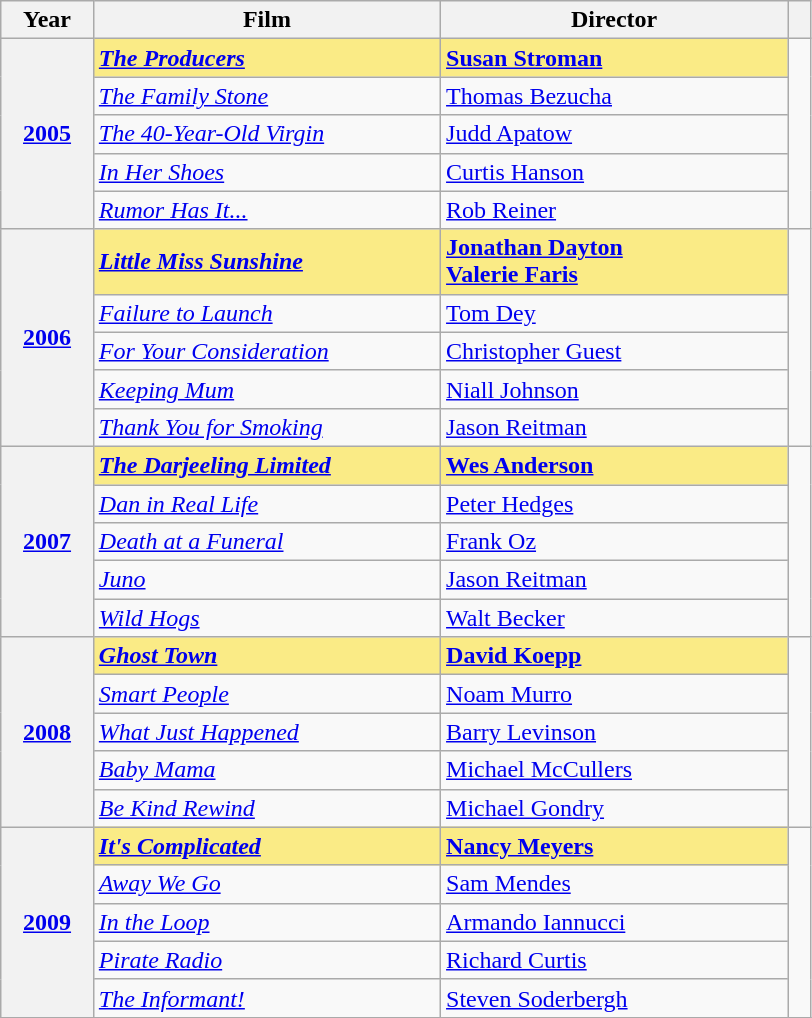<table class="wikitable">
<tr>
<th scope="col" style="width:8%;">Year</th>
<th scope="col" style="width:30%;">Film</th>
<th scope="col" style="width:30%;">Director</th>
<th scope="col" style="width:2%;" class="unsortable"></th>
</tr>
<tr>
<th scope="row" rowspan=5 style="text-align:center;"><a href='#'>2005</a><br></th>
<td style="background:#FAEB86;"><strong><em><a href='#'>The Producers</a></em></strong></td>
<td style="background:#FAEB86;"><strong><a href='#'>Susan Stroman</a></strong></td>
<td rowspan="5"></td>
</tr>
<tr>
<td><em><a href='#'>The Family Stone</a></em></td>
<td><a href='#'>Thomas Bezucha</a></td>
</tr>
<tr>
<td><em><a href='#'>The 40-Year-Old Virgin</a></em></td>
<td><a href='#'>Judd Apatow</a></td>
</tr>
<tr>
<td><em><a href='#'>In Her Shoes</a></em></td>
<td><a href='#'>Curtis Hanson</a></td>
</tr>
<tr>
<td><em><a href='#'>Rumor Has It...</a></em></td>
<td><a href='#'>Rob Reiner</a></td>
</tr>
<tr>
<th scope="row" rowspan=5 style="text-align:center;"><a href='#'>2006</a><br></th>
<td style="background:#FAEB86;"><strong><em><a href='#'>Little Miss Sunshine</a></em></strong></td>
<td style="background:#FAEB86;"><strong><a href='#'>Jonathan Dayton<br>Valerie Faris</a></strong></td>
<td rowspan="5"></td>
</tr>
<tr>
<td><em><a href='#'>Failure to Launch</a></em></td>
<td><a href='#'>Tom Dey</a></td>
</tr>
<tr>
<td><em><a href='#'>For Your Consideration</a></em></td>
<td><a href='#'>Christopher Guest</a></td>
</tr>
<tr>
<td><em><a href='#'>Keeping Mum</a></em></td>
<td><a href='#'>Niall Johnson</a></td>
</tr>
<tr>
<td><em><a href='#'>Thank You for Smoking</a></em></td>
<td><a href='#'>Jason Reitman</a></td>
</tr>
<tr>
<th scope="row" rowspan=5 style="text-align:center;"><a href='#'>2007</a><br></th>
<td style="background:#FAEB86;"><strong><em><a href='#'>The Darjeeling Limited</a></em></strong></td>
<td style="background:#FAEB86;"><strong><a href='#'>Wes Anderson</a></strong></td>
<td rowspan="5"></td>
</tr>
<tr>
<td><em><a href='#'>Dan in Real Life</a></em></td>
<td><a href='#'>Peter Hedges</a></td>
</tr>
<tr>
<td><em><a href='#'>Death at a Funeral</a></em></td>
<td><a href='#'>Frank Oz</a></td>
</tr>
<tr>
<td><em><a href='#'>Juno</a></em></td>
<td><a href='#'>Jason Reitman</a></td>
</tr>
<tr>
<td><em><a href='#'>Wild Hogs</a></em></td>
<td><a href='#'>Walt Becker</a></td>
</tr>
<tr>
<th scope="row" rowspan=5 style="text-align:center;"><a href='#'>2008</a><br></th>
<td style="background:#FAEB86;"><strong><em><a href='#'>Ghost Town</a></em></strong></td>
<td style="background:#FAEB86;"><strong><a href='#'>David Koepp</a></strong></td>
<td rowspan="5"></td>
</tr>
<tr>
<td><em><a href='#'>Smart People</a></em></td>
<td><a href='#'>Noam Murro</a></td>
</tr>
<tr>
<td><em><a href='#'>What Just Happened</a></em></td>
<td><a href='#'>Barry Levinson</a></td>
</tr>
<tr>
<td><em><a href='#'>Baby Mama</a></em></td>
<td><a href='#'>Michael McCullers</a></td>
</tr>
<tr>
<td><em><a href='#'>Be Kind Rewind</a></em></td>
<td><a href='#'>Michael Gondry</a></td>
</tr>
<tr>
<th scope="row" rowspan=5 style="text-align:center;"><a href='#'>2009</a><br></th>
<td style="background:#FAEB86;"><strong><em><a href='#'>It's Complicated</a></em></strong></td>
<td style="background:#FAEB86;"><strong><a href='#'>Nancy Meyers</a></strong></td>
<td rowspan="5"></td>
</tr>
<tr>
<td><em><a href='#'>Away We Go</a></em></td>
<td><a href='#'>Sam Mendes</a></td>
</tr>
<tr>
<td><em><a href='#'>In the Loop</a></em></td>
<td><a href='#'>Armando Iannucci</a></td>
</tr>
<tr>
<td><em><a href='#'>Pirate Radio</a></em></td>
<td><a href='#'>Richard Curtis</a></td>
</tr>
<tr>
<td><em><a href='#'>The Informant!</a></em></td>
<td><a href='#'>Steven Soderbergh</a></td>
</tr>
<tr>
</tr>
</table>
